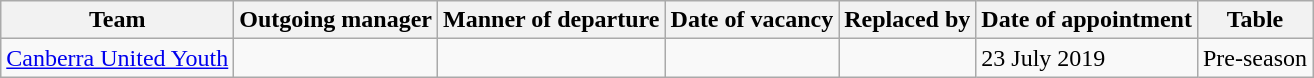<table class="wikitable sortable">
<tr>
<th>Team<br></th>
<th>Outgoing manager<br></th>
<th>Manner of departure<br></th>
<th>Date of vacancy<br></th>
<th>Replaced by<br></th>
<th>Date of appointment<br></th>
<th>Table<br></th>
</tr>
<tr>
<td><a href='#'>Canberra United Youth</a></td>
<td></td>
<td></td>
<td></td>
<td></td>
<td>23 July 2019</td>
<td>Pre-season</td>
</tr>
</table>
